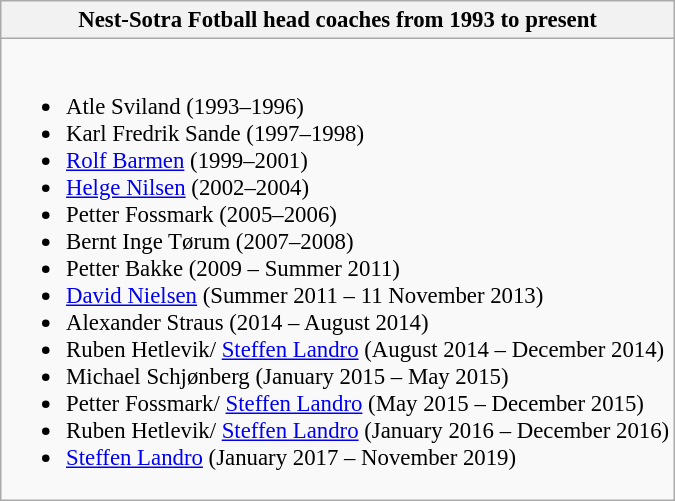<table class="wikitable centre" style="font-size:95%">
<tr>
<th scope=col colspan=1 align=center>Nest-Sotra Fotball head coaches from 1993 to present</th>
</tr>
<tr style="vertical-align: top;">
<td><br><ul><li> Atle Sviland (1993–1996)</li><li> Karl Fredrik Sande (1997–1998)</li><li> <a href='#'>Rolf Barmen</a> (1999–2001)</li><li> <a href='#'>Helge Nilsen</a> (2002–2004)</li><li> Petter Fossmark (2005–2006)</li><li> Bernt Inge Tørum (2007–2008)</li><li> Petter Bakke (2009 – Summer 2011)</li><li> <a href='#'>David Nielsen</a> (Summer 2011 – 11 November 2013)</li><li> Alexander Straus (2014 – August 2014)</li><li> Ruben Hetlevik/ <a href='#'>Steffen Landro</a> (August 2014 – December 2014)</li><li> Michael Schjønberg (January 2015 – May 2015)</li><li> Petter Fossmark/ <a href='#'>Steffen Landro</a> (May 2015 – December 2015)</li><li> Ruben Hetlevik/ <a href='#'>Steffen Landro</a> (January 2016 – December 2016)</li><li> <a href='#'>Steffen Landro</a> (January 2017 – November 2019)</li></ul></td>
</tr>
</table>
